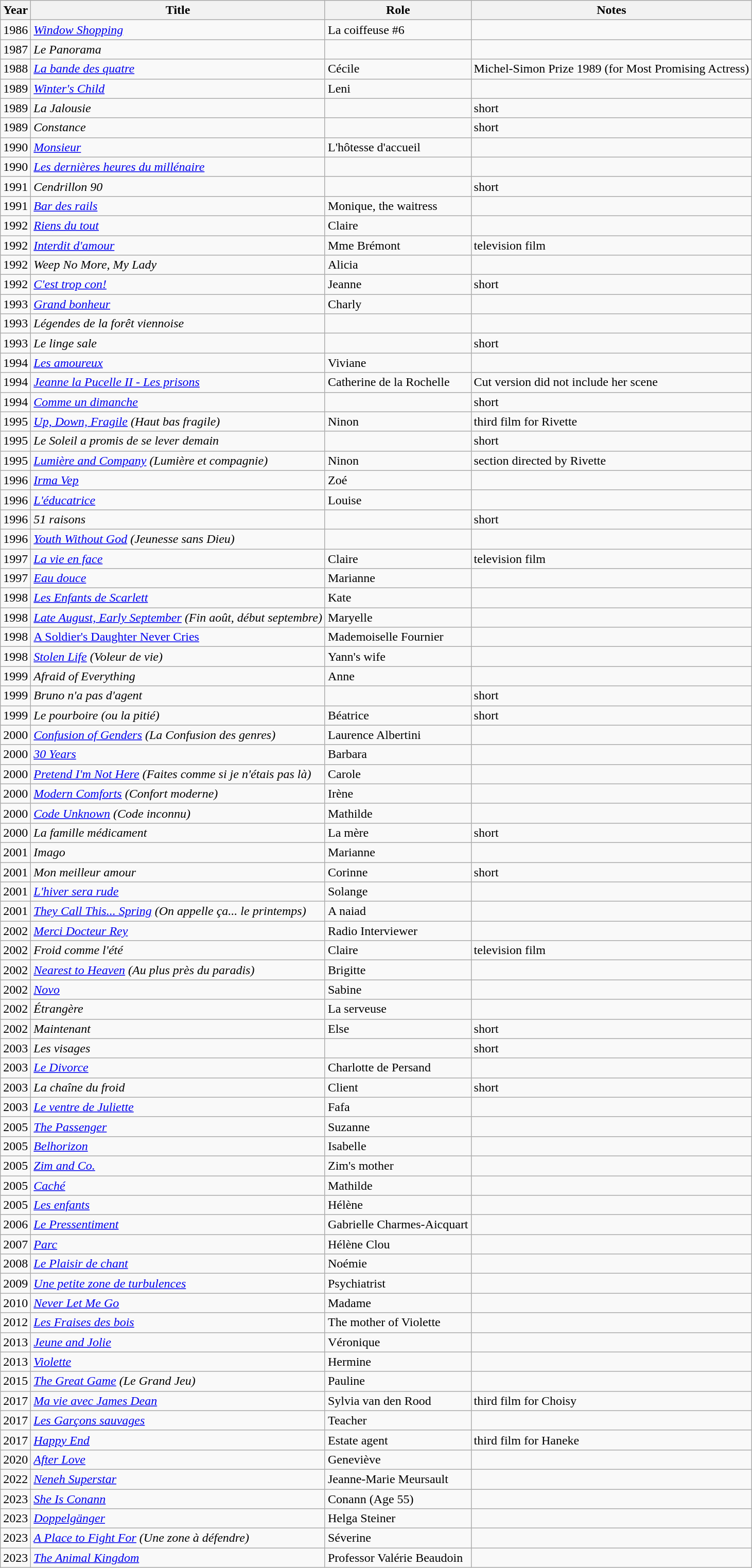<table class="wikitable sortable">
<tr>
<th>Year</th>
<th>Title</th>
<th>Role</th>
<th>Notes</th>
</tr>
<tr>
<td>1986</td>
<td><em><a href='#'>Window Shopping</a></em></td>
<td>La coiffeuse #6</td>
<td></td>
</tr>
<tr>
<td>1987</td>
<td><em>Le Panorama</em></td>
<td></td>
<td></td>
</tr>
<tr>
<td>1988</td>
<td><em><a href='#'>La bande des quatre</a></em></td>
<td>Cécile</td>
<td>Michel-Simon Prize 1989 (for Most Promising Actress)</td>
</tr>
<tr>
<td>1989</td>
<td><em><a href='#'>Winter's Child</a></em></td>
<td>Leni</td>
<td></td>
</tr>
<tr>
<td>1989</td>
<td><em>La Jalousie</em></td>
<td></td>
<td>short</td>
</tr>
<tr>
<td>1989</td>
<td><em>Constance</em></td>
<td></td>
<td>short</td>
</tr>
<tr>
<td>1990</td>
<td><em><a href='#'>Monsieur</a></em></td>
<td>L'hôtesse d'accueil</td>
<td></td>
</tr>
<tr>
<td>1990</td>
<td><em><a href='#'>Les dernières heures du millénaire</a></em></td>
<td></td>
<td></td>
</tr>
<tr>
<td>1991</td>
<td><em>Cendrillon 90</em></td>
<td></td>
<td>short</td>
</tr>
<tr>
<td>1991</td>
<td><em><a href='#'>Bar des rails</a></em></td>
<td>Monique, the waitress</td>
<td></td>
</tr>
<tr>
<td>1992</td>
<td><em><a href='#'>Riens du tout</a></em></td>
<td>Claire</td>
<td></td>
</tr>
<tr>
<td>1992</td>
<td><em><a href='#'>Interdit d'amour</a></em></td>
<td>Mme Brémont</td>
<td>television film</td>
</tr>
<tr>
<td>1992</td>
<td><em>Weep No More, My Lady</em></td>
<td>Alicia</td>
<td></td>
</tr>
<tr>
<td>1992</td>
<td><em><a href='#'>C'est trop con!</a></em></td>
<td>Jeanne</td>
<td>short</td>
</tr>
<tr>
<td>1993</td>
<td><em><a href='#'>Grand bonheur</a></em></td>
<td>Charly</td>
<td></td>
</tr>
<tr>
<td>1993</td>
<td><em>Légendes de la forêt viennoise</em></td>
<td></td>
<td></td>
</tr>
<tr>
<td>1993</td>
<td><em>Le linge sale</em></td>
<td></td>
<td>short</td>
</tr>
<tr>
<td>1994</td>
<td><em><a href='#'>Les amoureux</a></em></td>
<td>Viviane</td>
<td></td>
</tr>
<tr>
<td>1994</td>
<td><em><a href='#'>Jeanne la Pucelle II - Les prisons</a></em></td>
<td>Catherine de la Rochelle</td>
<td>Cut version did not include her scene</td>
</tr>
<tr>
<td>1994</td>
<td><em><a href='#'>Comme un dimanche</a></em></td>
<td></td>
<td>short</td>
</tr>
<tr>
<td>1995</td>
<td><em><a href='#'>Up, Down, Fragile</a></em> <em>(Haut bas fragile)</em></td>
<td>Ninon</td>
<td>third film for Rivette</td>
</tr>
<tr>
<td>1995</td>
<td><em>Le Soleil a promis de se lever demain</em></td>
<td></td>
<td>short</td>
</tr>
<tr>
<td>1995</td>
<td><em><a href='#'>Lumière and Company</a></em> <em>(Lumière et compagnie)</em></td>
<td>Ninon</td>
<td>section directed by Rivette</td>
</tr>
<tr>
<td>1996</td>
<td><em><a href='#'>Irma Vep</a></em></td>
<td>Zoé</td>
<td></td>
</tr>
<tr>
<td>1996</td>
<td><em><a href='#'>L'éducatrice</a></em></td>
<td>Louise</td>
<td></td>
</tr>
<tr>
<td>1996</td>
<td><em>51 raisons</em></td>
<td></td>
<td>short</td>
</tr>
<tr>
<td>1996</td>
<td><em><a href='#'>Youth Without God</a></em> <em>(Jeunesse sans Dieu)</em></td>
<td></td>
<td></td>
</tr>
<tr>
<td>1997</td>
<td><em><a href='#'>La vie en face</a></em></td>
<td>Claire</td>
<td>television film</td>
</tr>
<tr>
<td>1997</td>
<td><em><a href='#'>Eau douce</a></em></td>
<td>Marianne</td>
<td></td>
</tr>
<tr>
<td>1998</td>
<td><em><a href='#'>Les Enfants de Scarlett</a></em></td>
<td>Kate</td>
<td></td>
</tr>
<tr>
<td>1998</td>
<td><em><a href='#'>Late August, Early September</a></em> <em>(Fin août, début septembre)</em></td>
<td>Maryelle</td>
<td></td>
</tr>
<tr>
<td>1998</td>
<td><a href='#'>A Soldier's Daughter Never Cries</a></td>
<td>Mademoiselle Fournier</td>
<td></td>
</tr>
<tr>
<td>1998</td>
<td><em><a href='#'>Stolen Life</a></em> <em>(Voleur de vie)</em></td>
<td>Yann's wife</td>
<td></td>
</tr>
<tr>
<td>1999</td>
<td><em>Afraid of Everything</em></td>
<td>Anne</td>
<td></td>
</tr>
<tr>
<td>1999</td>
<td><em>Bruno n'a pas d'agent</em></td>
<td></td>
<td>short</td>
</tr>
<tr>
<td>1999</td>
<td><em>Le pourboire (ou la pitié)</em></td>
<td>Béatrice</td>
<td>short</td>
</tr>
<tr>
<td>2000</td>
<td><em><a href='#'>Confusion of Genders</a></em> <em>(La Confusion des genres)</em></td>
<td>Laurence Albertini</td>
<td></td>
</tr>
<tr>
<td>2000</td>
<td><em><a href='#'>30 Years</a></em></td>
<td>Barbara</td>
<td></td>
</tr>
<tr>
<td>2000</td>
<td><em><a href='#'>Pretend I'm Not Here</a></em> <em>(Faites comme si je n'étais pas là)</em></td>
<td>Carole</td>
<td></td>
</tr>
<tr>
<td>2000</td>
<td><em><a href='#'>Modern Comforts</a></em> <em>(Confort moderne)</em></td>
<td>Irène</td>
<td></td>
</tr>
<tr>
<td>2000</td>
<td><em><a href='#'>Code Unknown</a></em> <em>(Code inconnu)</em></td>
<td>Mathilde</td>
<td></td>
</tr>
<tr>
<td>2000</td>
<td><em>La famille médicament</em></td>
<td>La mère</td>
<td>short</td>
</tr>
<tr>
<td>2001</td>
<td><em>Imago</em></td>
<td>Marianne</td>
<td></td>
</tr>
<tr>
<td>2001</td>
<td><em>Mon meilleur amour</em></td>
<td>Corinne</td>
<td>short</td>
</tr>
<tr>
<td>2001</td>
<td><em><a href='#'>L'hiver sera rude</a></em></td>
<td>Solange</td>
<td></td>
</tr>
<tr>
<td>2001</td>
<td><em><a href='#'>They Call This... Spring</a></em> <em>(On appelle ça... le printemps)</em></td>
<td>A naiad</td>
<td></td>
</tr>
<tr>
<td>2002</td>
<td><em><a href='#'>Merci Docteur Rey</a></em></td>
<td>Radio Interviewer</td>
<td></td>
</tr>
<tr>
<td>2002</td>
<td><em>Froid comme l'été</em></td>
<td>Claire</td>
<td>television film</td>
</tr>
<tr>
<td>2002</td>
<td><em><a href='#'>Nearest to Heaven</a></em>  <em>(Au plus près du paradis)</em></td>
<td>Brigitte</td>
<td></td>
</tr>
<tr>
<td>2002</td>
<td><em><a href='#'>Novo</a></em></td>
<td>Sabine</td>
<td></td>
</tr>
<tr>
<td>2002</td>
<td><em>Étrangère</em></td>
<td>La serveuse</td>
<td></td>
</tr>
<tr>
<td>2002</td>
<td><em>Maintenant</em></td>
<td>Else</td>
<td>short</td>
</tr>
<tr>
<td>2003</td>
<td><em>Les visages</em></td>
<td></td>
<td>short</td>
</tr>
<tr>
<td>2003</td>
<td><em><a href='#'>Le Divorce</a></em></td>
<td>Charlotte de Persand</td>
<td></td>
</tr>
<tr>
<td>2003</td>
<td><em>La chaîne du froid</em></td>
<td>Client</td>
<td>short</td>
</tr>
<tr>
<td>2003</td>
<td><em><a href='#'>Le ventre de Juliette</a></em></td>
<td>Fafa</td>
<td></td>
</tr>
<tr>
<td>2005</td>
<td><em><a href='#'>The Passenger</a></em></td>
<td>Suzanne</td>
<td></td>
</tr>
<tr>
<td>2005</td>
<td><em><a href='#'>Belhorizon</a></em></td>
<td>Isabelle</td>
<td></td>
</tr>
<tr>
<td>2005</td>
<td><em><a href='#'>Zim and Co.</a></em></td>
<td>Zim's mother</td>
<td></td>
</tr>
<tr>
<td>2005</td>
<td><em><a href='#'>Caché</a></em></td>
<td>Mathilde</td>
<td></td>
</tr>
<tr>
<td>2005</td>
<td><em><a href='#'>Les enfants</a></em></td>
<td>Hélène</td>
<td></td>
</tr>
<tr>
<td>2006</td>
<td><em><a href='#'>Le Pressentiment</a></em></td>
<td>Gabrielle Charmes-Aicquart</td>
<td></td>
</tr>
<tr>
<td>2007</td>
<td><em><a href='#'>Parc</a></em></td>
<td>Hélène Clou</td>
<td></td>
</tr>
<tr>
<td>2008</td>
<td><em><a href='#'>Le Plaisir de chant</a></em></td>
<td>Noémie</td>
<td></td>
</tr>
<tr>
<td>2009</td>
<td><em><a href='#'>Une petite zone de turbulences</a></em></td>
<td>Psychiatrist</td>
<td></td>
</tr>
<tr>
<td>2010</td>
<td><em><a href='#'>Never Let Me Go</a></em></td>
<td>Madame</td>
<td></td>
</tr>
<tr>
<td>2012</td>
<td><em><a href='#'>Les Fraises des bois</a></em></td>
<td>The mother of Violette</td>
<td></td>
</tr>
<tr>
<td>2013</td>
<td><em><a href='#'>Jeune and Jolie</a></em></td>
<td>Véronique</td>
<td></td>
</tr>
<tr>
<td>2013</td>
<td><em><a href='#'>Violette</a></em></td>
<td>Hermine</td>
<td></td>
</tr>
<tr>
<td>2015</td>
<td><em><a href='#'>The Great Game</a></em> <em>(Le Grand Jeu)</em></td>
<td>Pauline</td>
<td></td>
</tr>
<tr>
<td>2017</td>
<td><em><a href='#'>Ma vie avec James Dean</a></em></td>
<td>Sylvia van den Rood</td>
<td>third film for Choisy</td>
</tr>
<tr>
<td>2017</td>
<td><em><a href='#'>Les Garçons sauvages</a></em></td>
<td>Teacher</td>
<td></td>
</tr>
<tr>
<td>2017</td>
<td><em><a href='#'>Happy End</a></em></td>
<td>Estate agent</td>
<td>third film for Haneke</td>
</tr>
<tr>
<td>2020</td>
<td><em><a href='#'>After Love</a></em></td>
<td>Geneviève</td>
<td></td>
</tr>
<tr>
<td>2022</td>
<td><em><a href='#'>Neneh Superstar</a></em></td>
<td>Jeanne-Marie Meursault</td>
<td></td>
</tr>
<tr>
<td>2023</td>
<td><em><a href='#'>She Is Conann</a></em></td>
<td>Conann (Age 55)</td>
<td></td>
</tr>
<tr>
<td>2023</td>
<td><em><a href='#'>Doppelgänger</a></em></td>
<td>Helga Steiner</td>
<td></td>
</tr>
<tr>
<td>2023</td>
<td><em><a href='#'>A Place to Fight For</a></em> <em>(Une zone à défendre)</em></td>
<td>Séverine</td>
<td></td>
</tr>
<tr>
<td>2023</td>
<td><em><a href='#'>The Animal Kingdom</a></em></td>
<td>Professor Valérie Beaudoin</td>
<td></td>
</tr>
</table>
